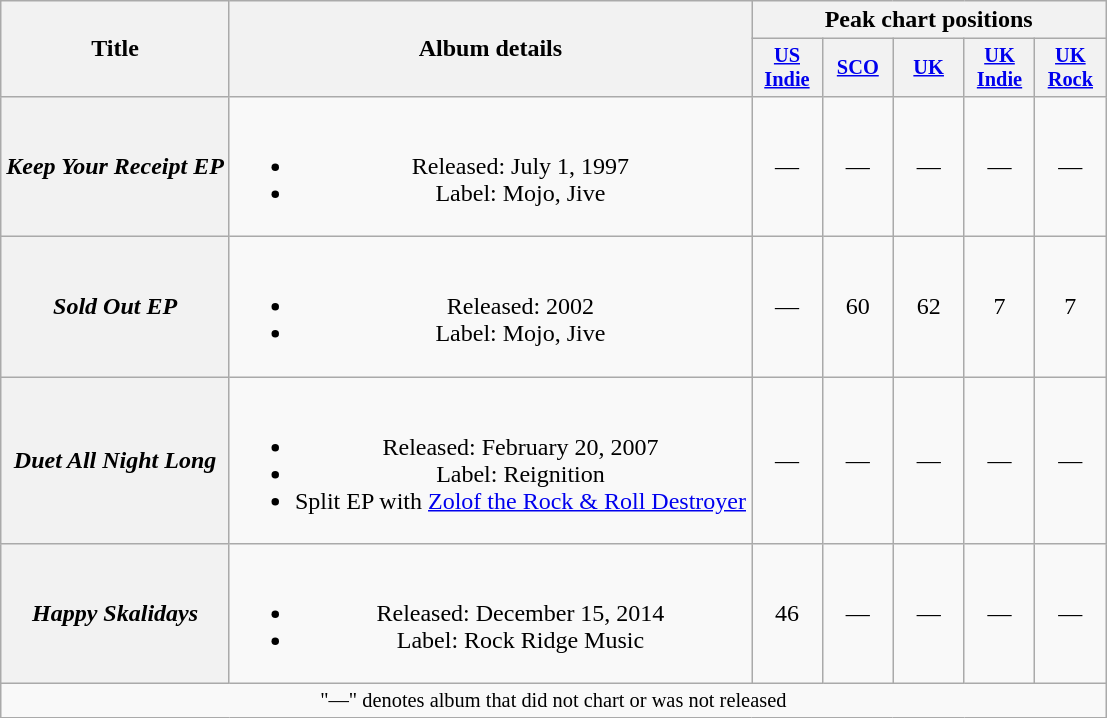<table class="wikitable plainrowheaders" style="text-align:center;">
<tr>
<th scope="col" rowspan="2">Title</th>
<th scope="col" rowspan="2">Album details</th>
<th scope="col" colspan="5">Peak chart positions</th>
</tr>
<tr>
<th scope="col" style="width:3em;font-size:85%;"><a href='#'>US Indie</a><br></th>
<th scope="col" style="width:3em;font-size:85%;"><a href='#'>SCO</a><br></th>
<th scope="col" style="width:3em;font-size:85%;"><a href='#'>UK</a><br></th>
<th scope="col" style="width:3em;font-size:85%;"><a href='#'>UK<br>Indie</a><br></th>
<th scope="col" style="width:3em;font-size:85%;"><a href='#'>UK<br>Rock</a><br></th>
</tr>
<tr>
<th scope="row"><em>Keep Your Receipt EP</em></th>
<td><br><ul><li>Released: July 1, 1997</li><li>Label: Mojo, Jive</li></ul></td>
<td>—</td>
<td>—</td>
<td>—</td>
<td>—</td>
<td>—</td>
</tr>
<tr>
<th scope="row"><em>Sold Out EP</em></th>
<td><br><ul><li>Released: 2002</li><li>Label: Mojo, Jive</li></ul></td>
<td>—</td>
<td>60</td>
<td>62</td>
<td>7</td>
<td>7</td>
</tr>
<tr>
<th scope="row"><em>Duet All Night Long</em></th>
<td><br><ul><li>Released: February 20, 2007</li><li>Label: Reignition</li><li>Split EP with <a href='#'>Zolof the Rock & Roll Destroyer</a></li></ul></td>
<td>—</td>
<td>—</td>
<td>—</td>
<td>—</td>
<td>—</td>
</tr>
<tr>
<th scope="row"><em>Happy Skalidays</em></th>
<td><br><ul><li>Released: December 15, 2014</li><li>Label: Rock Ridge Music</li></ul></td>
<td>46</td>
<td>—</td>
<td>—</td>
<td>—</td>
<td>—</td>
</tr>
<tr>
<td colspan="18" style="text-align:center; font-size:85%;">"—" denotes album that did not chart or was not released</td>
</tr>
</table>
